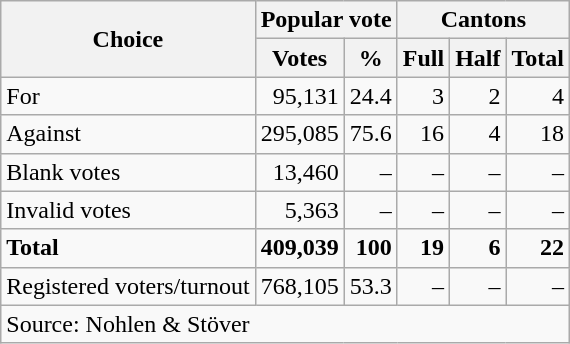<table class=wikitable style=text-align:right>
<tr>
<th rowspan=2>Choice</th>
<th colspan=2>Popular vote</th>
<th colspan=3>Cantons</th>
</tr>
<tr>
<th>Votes</th>
<th>%</th>
<th>Full</th>
<th>Half</th>
<th>Total</th>
</tr>
<tr>
<td align=left>For</td>
<td>95,131</td>
<td>24.4</td>
<td>3</td>
<td>2</td>
<td>4</td>
</tr>
<tr>
<td align=left>Against</td>
<td>295,085</td>
<td>75.6</td>
<td>16</td>
<td>4</td>
<td>18</td>
</tr>
<tr>
<td align=left>Blank votes</td>
<td>13,460</td>
<td>–</td>
<td>–</td>
<td>–</td>
<td>–</td>
</tr>
<tr>
<td align=left>Invalid votes</td>
<td>5,363</td>
<td>–</td>
<td>–</td>
<td>–</td>
<td>–</td>
</tr>
<tr>
<td align=left><strong>Total</strong></td>
<td><strong>409,039</strong></td>
<td><strong>100</strong></td>
<td><strong>19</strong></td>
<td><strong>6</strong></td>
<td><strong>22</strong></td>
</tr>
<tr>
<td align=left>Registered voters/turnout</td>
<td>768,105</td>
<td>53.3</td>
<td>–</td>
<td>–</td>
<td>–</td>
</tr>
<tr>
<td align=left colspan=6>Source: Nohlen & Stöver</td>
</tr>
</table>
